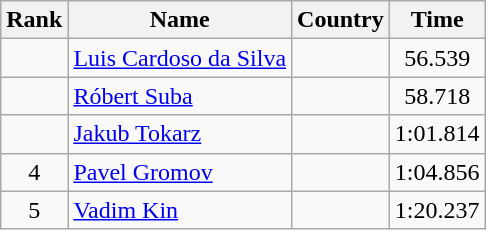<table class="wikitable" style="text-align:center">
<tr>
<th>Rank</th>
<th>Name</th>
<th>Country</th>
<th>Time</th>
</tr>
<tr>
<td></td>
<td align="left"><a href='#'>Luis Cardoso da Silva</a></td>
<td align="left"></td>
<td>56.539</td>
</tr>
<tr>
<td></td>
<td align="left"><a href='#'>Róbert Suba</a></td>
<td align="left"></td>
<td>58.718</td>
</tr>
<tr>
<td></td>
<td align="left"><a href='#'>Jakub Tokarz</a></td>
<td align="left"></td>
<td>1:01.814</td>
</tr>
<tr>
<td>4</td>
<td align="left"><a href='#'>Pavel Gromov</a></td>
<td align="left"></td>
<td>1:04.856</td>
</tr>
<tr>
<td>5</td>
<td align="left"><a href='#'>Vadim Kin</a></td>
<td align="left"></td>
<td>1:20.237</td>
</tr>
</table>
